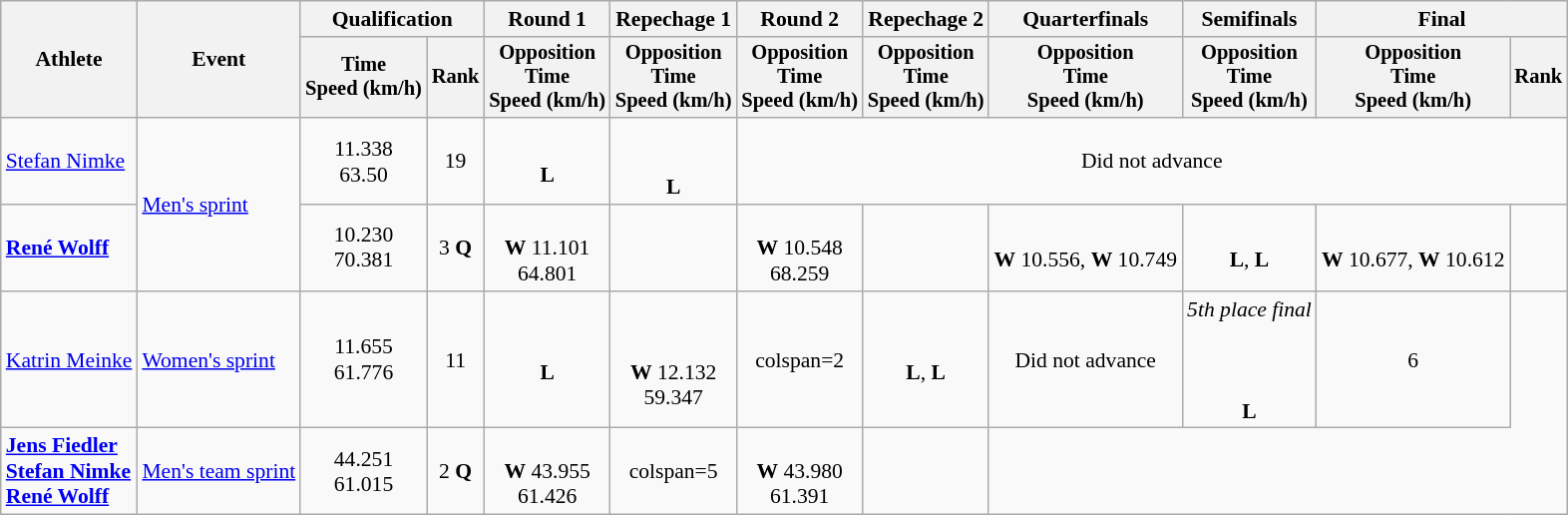<table class="wikitable" style="font-size:90%">
<tr>
<th rowspan="2">Athlete</th>
<th rowspan="2">Event</th>
<th colspan=2>Qualification</th>
<th>Round 1</th>
<th>Repechage 1</th>
<th>Round 2</th>
<th>Repechage 2</th>
<th>Quarterfinals</th>
<th>Semifinals</th>
<th colspan=2>Final</th>
</tr>
<tr style="font-size:95%">
<th>Time<br>Speed (km/h)</th>
<th>Rank</th>
<th>Opposition<br>Time<br>Speed (km/h)</th>
<th>Opposition<br>Time<br>Speed (km/h)</th>
<th>Opposition<br>Time<br>Speed (km/h)</th>
<th>Opposition<br>Time<br>Speed (km/h)</th>
<th>Opposition<br>Time<br>Speed (km/h)</th>
<th>Opposition<br>Time<br>Speed (km/h)</th>
<th>Opposition<br>Time<br>Speed (km/h)</th>
<th>Rank</th>
</tr>
<tr align=center>
<td align=left><a href='#'>Stefan Nimke</a></td>
<td align=left rowspan=2><a href='#'>Men's sprint</a></td>
<td>11.338<br>63.50</td>
<td>19</td>
<td><br><strong>L</strong></td>
<td><br><br><strong>L</strong></td>
<td colspan=6>Did not advance</td>
</tr>
<tr align=center>
<td align=left><strong><a href='#'>René Wolff</a></strong></td>
<td>10.230<br>70.381</td>
<td>3 <strong>Q</strong></td>
<td><br><strong>W</strong> 11.101<br>64.801</td>
<td></td>
<td><br><strong>W</strong> 10.548<br>68.259</td>
<td></td>
<td><br><strong>W</strong> 10.556, <strong>W</strong> 10.749</td>
<td><br><strong>L</strong>, <strong>L</strong></td>
<td><br><strong>W</strong> 10.677, <strong>W</strong> 10.612</td>
<td></td>
</tr>
<tr align=center>
<td align=left><a href='#'>Katrin Meinke</a></td>
<td align=left><a href='#'>Women's sprint</a></td>
<td>11.655<br>61.776</td>
<td>11</td>
<td><br><strong>L</strong></td>
<td><br><br><strong>W</strong> 12.132<br>59.347</td>
<td>colspan=2 </td>
<td><br><strong>L</strong>, <strong>L</strong></td>
<td>Did not advance</td>
<td><em>5th place final</em><br><br><br><br><strong>L</strong></td>
<td>6</td>
</tr>
<tr align=center>
<td align=left><strong><a href='#'>Jens Fiedler</a><br><a href='#'>Stefan Nimke</a><br><a href='#'>René Wolff</a></strong></td>
<td align=left><a href='#'>Men's team sprint</a></td>
<td>44.251<br>61.015</td>
<td>2 <strong>Q</strong></td>
<td><br><strong>W</strong> 43.955<br>61.426</td>
<td>colspan=5 </td>
<td><br><strong>W</strong> 43.980<br>61.391</td>
<td></td>
</tr>
</table>
